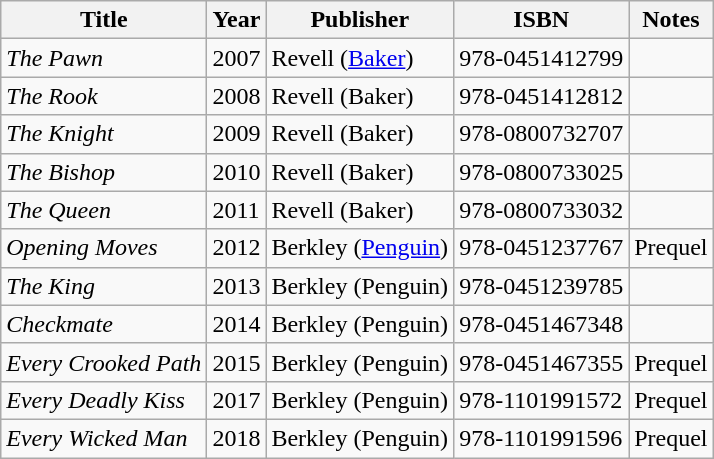<table class="wikitable sortable">
<tr>
<th>Title</th>
<th>Year</th>
<th>Publisher</th>
<th>ISBN</th>
<th>Notes</th>
</tr>
<tr>
<td><em>The Pawn</em></td>
<td>2007</td>
<td>Revell (<a href='#'>Baker</a>)</td>
<td>978-0451412799</td>
<td></td>
</tr>
<tr>
<td><em>The Rook</em></td>
<td>2008</td>
<td>Revell (Baker)</td>
<td>978-0451412812</td>
<td></td>
</tr>
<tr>
<td><em>The Knight</em></td>
<td>2009</td>
<td>Revell (Baker)</td>
<td>978-0800732707</td>
<td></td>
</tr>
<tr>
<td><em>The Bishop</em></td>
<td>2010</td>
<td>Revell (Baker)</td>
<td>978-0800733025</td>
<td></td>
</tr>
<tr>
<td><em>The Queen</em></td>
<td>2011</td>
<td>Revell (Baker)</td>
<td>978-0800733032</td>
<td></td>
</tr>
<tr>
<td><em>Opening Moves</em></td>
<td>2012</td>
<td>Berkley (<a href='#'>Penguin</a>)</td>
<td>978-0451237767</td>
<td>Prequel</td>
</tr>
<tr>
<td><em>The King</em></td>
<td>2013</td>
<td>Berkley (Penguin)</td>
<td>978-0451239785</td>
<td></td>
</tr>
<tr>
<td><em>Checkmate</em></td>
<td>2014</td>
<td>Berkley (Penguin)</td>
<td>978-0451467348</td>
<td></td>
</tr>
<tr>
<td><em>Every Crooked Path</em></td>
<td>2015</td>
<td>Berkley (Penguin)</td>
<td>978-0451467355</td>
<td>Prequel</td>
</tr>
<tr>
<td><em>Every Deadly Kiss</em></td>
<td>2017</td>
<td>Berkley (Penguin)</td>
<td>978-1101991572</td>
<td>Prequel</td>
</tr>
<tr>
<td><em>Every Wicked Man</em></td>
<td>2018</td>
<td>Berkley (Penguin)</td>
<td>978-1101991596</td>
<td>Prequel</td>
</tr>
</table>
